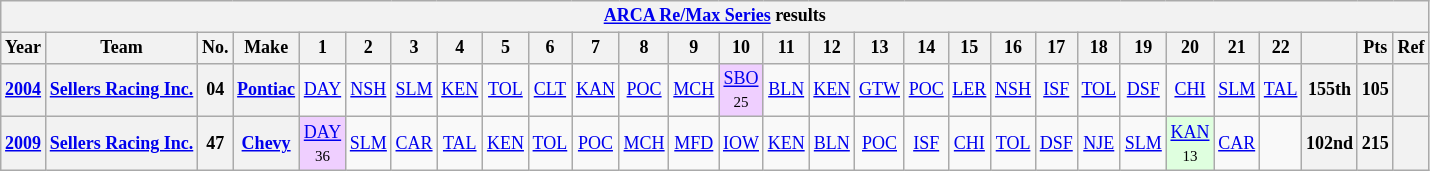<table class="wikitable" style="text-align:center; font-size:75%">
<tr>
<th colspan=29><a href='#'>ARCA Re/Max Series</a> results</th>
</tr>
<tr>
<th>Year</th>
<th>Team</th>
<th>No.</th>
<th>Make</th>
<th>1</th>
<th>2</th>
<th>3</th>
<th>4</th>
<th>5</th>
<th>6</th>
<th>7</th>
<th>8</th>
<th>9</th>
<th>10</th>
<th>11</th>
<th>12</th>
<th>13</th>
<th>14</th>
<th>15</th>
<th>16</th>
<th>17</th>
<th>18</th>
<th>19</th>
<th>20</th>
<th>21</th>
<th>22</th>
<th></th>
<th>Pts</th>
<th>Ref</th>
</tr>
<tr>
<th><a href='#'>2004</a></th>
<th><a href='#'>Sellers Racing Inc.</a></th>
<th>04</th>
<th><a href='#'>Pontiac</a></th>
<td><a href='#'>DAY</a></td>
<td><a href='#'>NSH</a></td>
<td><a href='#'>SLM</a></td>
<td><a href='#'>KEN</a></td>
<td><a href='#'>TOL</a></td>
<td><a href='#'>CLT</a></td>
<td><a href='#'>KAN</a></td>
<td><a href='#'>POC</a></td>
<td><a href='#'>MCH</a></td>
<td style="background:#EFCFFF;"><a href='#'>SBO</a><br><small>25</small></td>
<td><a href='#'>BLN</a></td>
<td><a href='#'>KEN</a></td>
<td><a href='#'>GTW</a></td>
<td><a href='#'>POC</a></td>
<td><a href='#'>LER</a></td>
<td><a href='#'>NSH</a></td>
<td><a href='#'>ISF</a></td>
<td><a href='#'>TOL</a></td>
<td><a href='#'>DSF</a></td>
<td><a href='#'>CHI</a></td>
<td><a href='#'>SLM</a></td>
<td><a href='#'>TAL</a></td>
<th>155th</th>
<th>105</th>
<th></th>
</tr>
<tr>
<th><a href='#'>2009</a></th>
<th><a href='#'>Sellers Racing Inc.</a></th>
<th>47</th>
<th><a href='#'>Chevy</a></th>
<td style="background:#EFCFFF;"><a href='#'>DAY</a><br><small>36</small></td>
<td><a href='#'>SLM</a></td>
<td><a href='#'>CAR</a></td>
<td><a href='#'>TAL</a></td>
<td><a href='#'>KEN</a></td>
<td><a href='#'>TOL</a></td>
<td><a href='#'>POC</a></td>
<td><a href='#'>MCH</a></td>
<td><a href='#'>MFD</a></td>
<td><a href='#'>IOW</a></td>
<td><a href='#'>KEN</a></td>
<td><a href='#'>BLN</a></td>
<td><a href='#'>POC</a></td>
<td><a href='#'>ISF</a></td>
<td><a href='#'>CHI</a></td>
<td><a href='#'>TOL</a></td>
<td><a href='#'>DSF</a></td>
<td><a href='#'>NJE</a></td>
<td><a href='#'>SLM</a></td>
<td style="background:#DFFFDF;"><a href='#'>KAN</a><br><small>13</small></td>
<td><a href='#'>CAR</a></td>
<td></td>
<th>102nd</th>
<th>215</th>
<th></th>
</tr>
</table>
